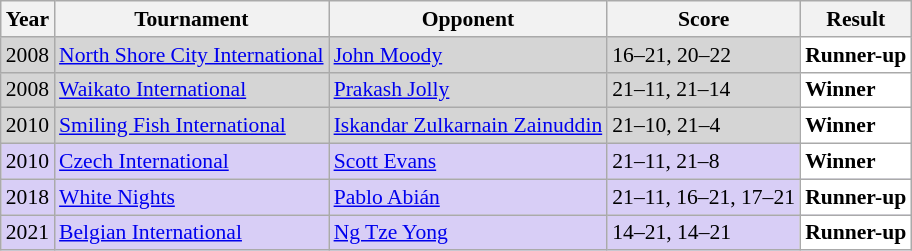<table class="sortable wikitable" style="font-size: 90%;">
<tr>
<th>Year</th>
<th>Tournament</th>
<th>Opponent</th>
<th>Score</th>
<th>Result</th>
</tr>
<tr style="background:#D5D5D5">
<td align="center">2008</td>
<td align="left"><a href='#'>North Shore City International</a></td>
<td align="left"> <a href='#'>John Moody</a></td>
<td align="left">16–21, 20–22</td>
<td style="text-align:left; background:white"> <strong>Runner-up</strong></td>
</tr>
<tr style="background:#D5D5D5">
<td align="center">2008</td>
<td align="left"><a href='#'>Waikato International</a></td>
<td align="left"> <a href='#'>Prakash Jolly</a></td>
<td align="left">21–11, 21–14</td>
<td style="text-align:left; background:white"> <strong>Winner</strong></td>
</tr>
<tr style="background:#D5D5D5">
<td align="center">2010</td>
<td align="left"><a href='#'>Smiling Fish International</a></td>
<td align="left"> <a href='#'>Iskandar Zulkarnain Zainuddin</a></td>
<td align="left">21–10, 21–4</td>
<td style="text-align:left; background:white"> <strong>Winner</strong></td>
</tr>
<tr style="background:#D8CEF6">
<td align="center">2010</td>
<td align="left"><a href='#'>Czech International</a></td>
<td align="left"> <a href='#'>Scott Evans</a></td>
<td align="left">21–11, 21–8</td>
<td style="text-align:left; background:white"> <strong>Winner</strong></td>
</tr>
<tr style="background:#D8CEF6">
<td align="center">2018</td>
<td align="left"><a href='#'>White Nights</a></td>
<td align="left"> <a href='#'>Pablo Abián</a></td>
<td align="left">21–11, 16–21, 17–21</td>
<td style="text-align:left; background:white"> <strong>Runner-up</strong></td>
</tr>
<tr style="background:#D8CEF6">
<td align="center">2021</td>
<td align="left"><a href='#'>Belgian International</a></td>
<td align="left"> <a href='#'>Ng Tze Yong</a></td>
<td align="left">14–21, 14–21</td>
<td style="text-align:left; background:white"> <strong>Runner-up</strong></td>
</tr>
</table>
